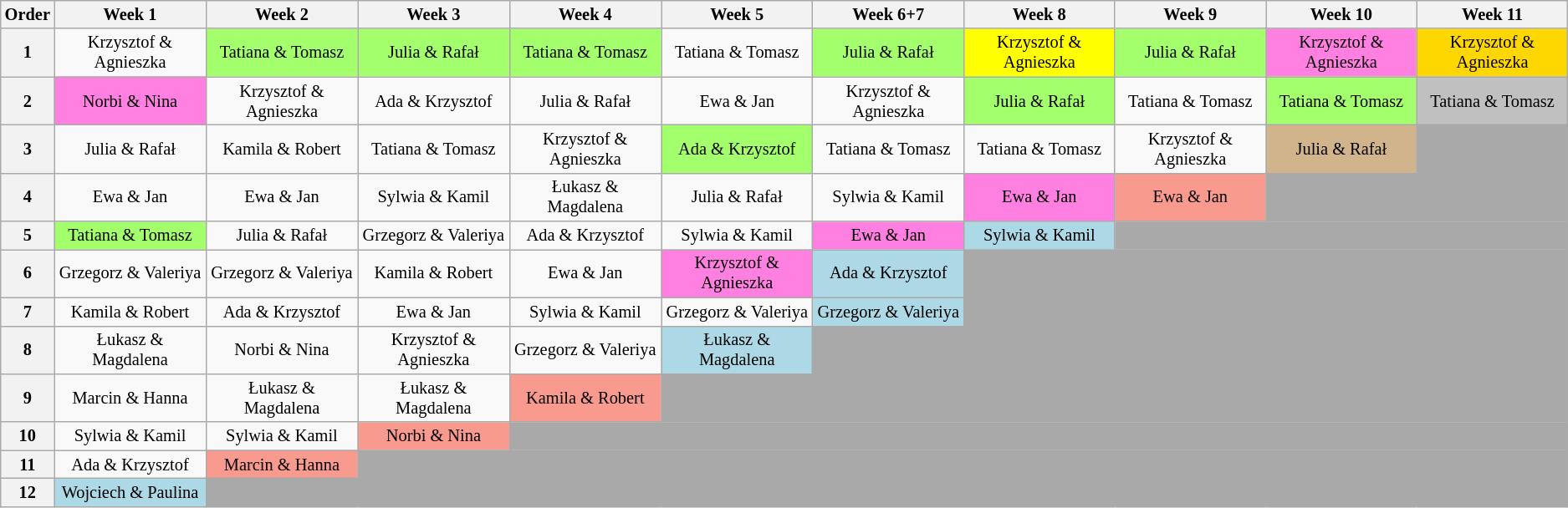<table class="wikitable" style="font-size:85%; text-align:center">
<tr>
<th>Order</th>
<th>Week 1</th>
<th>Week 2</th>
<th>Week 3</th>
<th>Week 4</th>
<th>Week 5</th>
<th>Week 6+7</th>
<th>Week 8</th>
<th>Week 9</th>
<th>Week 10</th>
<th>Week 11</th>
</tr>
<tr>
<th>1</th>
<td>Krzysztof & Agnieszka</td>
<td style="background:#A3FF6B;">Tatiana & Tomasz</td>
<td style="background:#A3FF6B;">Julia & Rafał</td>
<td style="background:#A3FF6B;">Tatiana & Tomasz</td>
<td>Tatiana & Tomasz</td>
<td style="background:#A3FF6B;">Julia & Rafał</td>
<td style="background:yellow;">Krzysztof & Agnieszka</td>
<td style="background:#A3FF6B;">Julia & Rafał</td>
<td style="background:#FF80E0;">Krzysztof & Agnieszka</td>
<td style="background:gold">Krzysztof & Agnieszka</td>
</tr>
<tr>
<th>2</th>
<td style="background:#FF80E0;">Norbi & Nina</td>
<td>Krzysztof & Agnieszka</td>
<td>Ada & Krzysztof</td>
<td>Julia & Rafał</td>
<td>Ewa & Jan</td>
<td>Krzysztof & Agnieszka</td>
<td style="background:#A3FF6B;">Julia & Rafał</td>
<td>Tatiana & Tomasz</td>
<td style="background:#A3FF6B;">Tatiana & Tomasz</td>
<td style="background:silver">Tatiana & Tomasz</td>
</tr>
<tr>
<th>3</th>
<td>Julia & Rafał</td>
<td>Kamila & Robert</td>
<td>Tatiana & Tomasz</td>
<td>Krzysztof & Agnieszka</td>
<td style="background:#A3FF6B;">Ada & Krzysztof</td>
<td>Tatiana & Tomasz</td>
<td>Tatiana & Tomasz</td>
<td>Krzysztof & Agnieszka</td>
<td style="background:tan">Julia & Rafał</td>
<td style="background:darkgray" colspan="1"></td>
</tr>
<tr>
<th>4</th>
<td>Ewa & Jan</td>
<td>Ewa & Jan</td>
<td>Sylwia & Kamil</td>
<td>Łukasz & Magdalena</td>
<td>Julia & Rafał</td>
<td>Sylwia & Kamil</td>
<td style="background:#FF80E0;">Ewa & Jan</td>
<td style="background:#F89B8E;">Ewa & Jan</td>
<td style="background:darkgray" colspan="2"></td>
</tr>
<tr>
<th>5</th>
<td style="background:#A3FF6B;">Tatiana & Tomasz</td>
<td>Julia & Rafał</td>
<td>Grzegorz & Valeriya</td>
<td>Ada & Krzysztof</td>
<td>Sylwia & Kamil</td>
<td style="background:#FF80E0;">Ewa & Jan</td>
<td style="background:lightblue;">Sylwia & Kamil</td>
<td style="background:darkgray" colspan="3"></td>
</tr>
<tr>
<th>6</th>
<td>Grzegorz & Valeriya</td>
<td>Grzegorz & Valeriya</td>
<td>Kamila & Robert</td>
<td>Ewa & Jan</td>
<td style="background:#FF80E0;">Krzysztof & Agnieszka</td>
<td style="background:lightblue;">Ada & Krzysztof</td>
<td style="background:darkgray" colspan="4"></td>
</tr>
<tr>
<th>7</th>
<td>Kamila & Robert</td>
<td>Ada & Krzysztof</td>
<td>Ewa & Jan</td>
<td>Sylwia & Kamil</td>
<td>Grzegorz & Valeriya</td>
<td style="background:lightblue;">Grzegorz & Valeriya</td>
<td style="background:darkgray" colspan="4"></td>
</tr>
<tr>
<th>8</th>
<td>Łukasz & Magdalena</td>
<td>Norbi & Nina</td>
<td>Krzysztof & Agnieszka</td>
<td>Grzegorz & Valeriya</td>
<td style="background:lightblue;">Łukasz & Magdalena</td>
<td style="background:darkgray" colspan="5"></td>
</tr>
<tr>
<th>9</th>
<td>Marcin & Hanna</td>
<td>Łukasz & Magdalena</td>
<td>Łukasz & Magdalena</td>
<td style="background:#F89B8E;">Kamila & Robert</td>
<td style="background:darkgray" colspan="6"></td>
</tr>
<tr>
<th>10</th>
<td>Sylwia & Kamil</td>
<td>Sylwia & Kamil</td>
<td style="background:#F89B8E;">Norbi & Nina</td>
<td style="background:darkgray" colspan="7"></td>
</tr>
<tr>
<th>11</th>
<td>Ada & Krzysztof</td>
<td style="background:#F89B8E;">Marcin & Hanna</td>
<td style="background:darkgray" colspan="8"></td>
</tr>
<tr>
<th>12</th>
<td style="background:lightblue;">Wojciech & Paulina</td>
<td style="background:darkgray" colspan="9"></td>
</tr>
</table>
